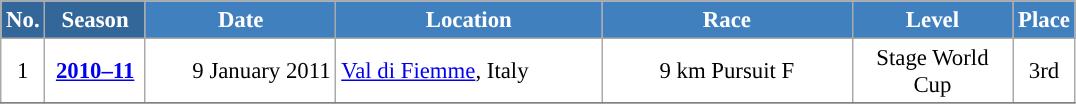<table class="wikitable sortable" style="font-size:95%; text-align:center; border:grey solid 1px; border-collapse:collapse; background:#ffffff;">
<tr style="background:#efefef;">
<th style="background-color:#369; color:white;">No.</th>
<th style="background-color:#369; color:white;">Season</th>
<th style="background-color:#4180be; color:white; width:120px;">Date</th>
<th style="background-color:#4180be; color:white; width:170px;">Location</th>
<th style="background-color:#4180be; color:white; width:160px;">Race</th>
<th style="background-color:#4180be; color:white; width:100px;">Level</th>
<th style="background-color:#4180be; color:white;">Place</th>
</tr>
<tr>
<td align=center>1</td>
<td rowspan=1 align=center><strong> <a href='#'>2010–11</a> </strong></td>
<td align=right>9 January 2011</td>
<td align=left> <a href='#'>Val di Fiemme</a>, Italy</td>
<td>9 km Pursuit F</td>
<td>Stage World Cup</td>
<td>3rd</td>
</tr>
<tr>
</tr>
</table>
